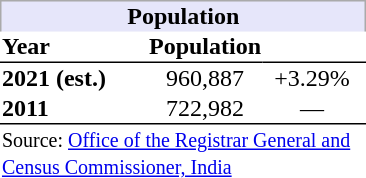<table style="float:right; text-align: center; border-spacing: 0;">
<tr>
<th colspan="3" style="background: lavender; border-top:1px #aaa solid; border-right:1px #aaa solid; border-bottom:none; border-left:1px #aaa solid">Population</th>
</tr>
<tr>
<th scope="col" style="width:6em; text-align:left; border-bottom:1px solid black;">Year</th>
<th scope="col" style="width:4em; border-bottom:1px solid black;">Population</th>
<th scope="col" style="width:4em; border-bottom:1px solid black; padding-right:0.25em;"></th>
</tr>
<tr>
<th style="text-align:left;">2021 (est.)</th>
<td>960,887</td>
<td style="padding-right:0.25em;">+3.29%</td>
</tr>
<tr>
<th style="text-align:left;">2011</th>
<td>722,982</td>
<td style="padding-right:0.25em;">—</td>
</tr>
<tr>
<td colspan="3" style="text-align: left; border-top:1px solid black;"><small>Source: <a href='#'>Office of the Registrar General and Census Commissioner, India</a></small></td>
</tr>
</table>
